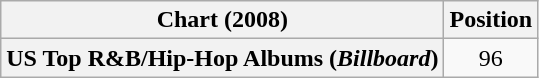<table class="wikitable plainrowheaders" style="text-align:center">
<tr>
<th scope="col">Chart (2008)</th>
<th scope="col">Position</th>
</tr>
<tr>
<th scope="row">US Top R&B/Hip-Hop Albums (<em>Billboard</em>)</th>
<td>96</td>
</tr>
</table>
